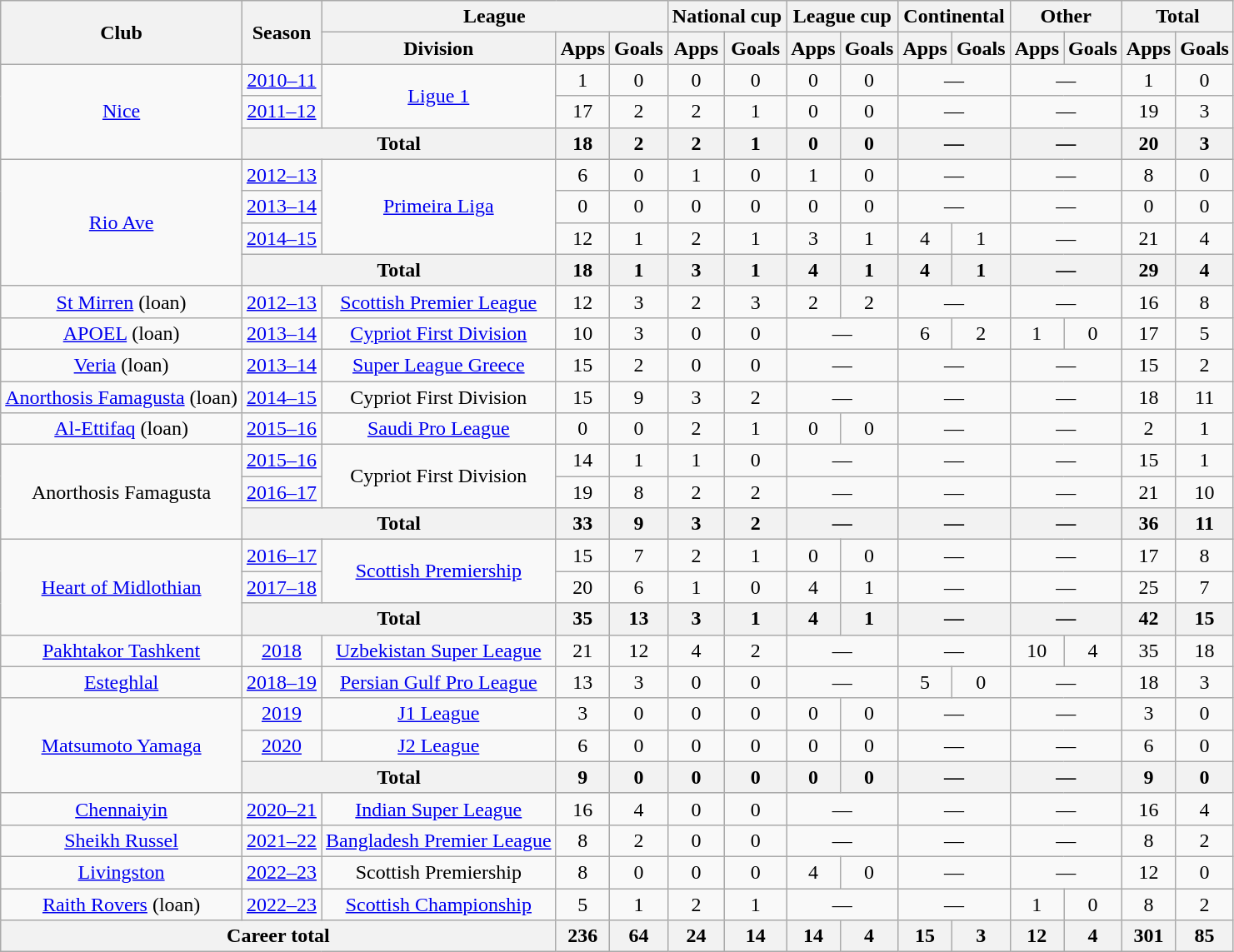<table class="wikitable" style="text-align: center">
<tr>
<th rowspan="2">Club</th>
<th rowspan="2">Season</th>
<th colspan="3">League</th>
<th colspan="2">National cup</th>
<th colspan="2">League cup</th>
<th colspan="2">Continental</th>
<th colspan="2">Other</th>
<th colspan="2">Total</th>
</tr>
<tr>
<th>Division</th>
<th>Apps</th>
<th>Goals</th>
<th>Apps</th>
<th>Goals</th>
<th>Apps</th>
<th>Goals</th>
<th>Apps</th>
<th>Goals</th>
<th>Apps</th>
<th>Goals</th>
<th>Apps</th>
<th>Goals</th>
</tr>
<tr>
<td rowspan="3"><a href='#'>Nice</a></td>
<td><a href='#'>2010–11</a></td>
<td rowspan="2"><a href='#'>Ligue 1</a></td>
<td>1</td>
<td>0</td>
<td>0</td>
<td>0</td>
<td>0</td>
<td>0</td>
<td colspan=2>—</td>
<td colspan=2>—</td>
<td>1</td>
<td>0</td>
</tr>
<tr>
<td><a href='#'>2011–12</a></td>
<td>17</td>
<td>2</td>
<td>2</td>
<td>1</td>
<td>0</td>
<td>0</td>
<td colspan=2>—</td>
<td colspan=2>—</td>
<td>19</td>
<td>3</td>
</tr>
<tr>
<th colspan="2">Total</th>
<th>18</th>
<th>2</th>
<th>2</th>
<th>1</th>
<th>0</th>
<th>0</th>
<th colspan=2>—</th>
<th colspan=2>—</th>
<th>20</th>
<th>3</th>
</tr>
<tr>
<td rowspan="4"><a href='#'>Rio Ave</a></td>
<td><a href='#'>2012–13</a></td>
<td rowspan="3"><a href='#'>Primeira Liga</a></td>
<td>6</td>
<td>0</td>
<td>1</td>
<td>0</td>
<td>1</td>
<td>0</td>
<td colspan=2>—</td>
<td colspan=2>—</td>
<td>8</td>
<td>0</td>
</tr>
<tr>
<td><a href='#'>2013–14</a></td>
<td>0</td>
<td>0</td>
<td>0</td>
<td>0</td>
<td>0</td>
<td>0</td>
<td colspan=2>—</td>
<td colspan=2>—</td>
<td>0</td>
<td>0</td>
</tr>
<tr>
<td><a href='#'>2014–15</a></td>
<td>12</td>
<td>1</td>
<td>2</td>
<td>1</td>
<td>3</td>
<td>1</td>
<td>4</td>
<td>1</td>
<td colspan="2">—</td>
<td>21</td>
<td>4</td>
</tr>
<tr>
<th colspan="2">Total</th>
<th>18</th>
<th>1</th>
<th>3</th>
<th>1</th>
<th>4</th>
<th>1</th>
<th>4</th>
<th>1</th>
<th colspan="2">—</th>
<th>29</th>
<th>4</th>
</tr>
<tr>
<td><a href='#'>St Mirren</a> (loan)</td>
<td><a href='#'>2012–13</a></td>
<td><a href='#'>Scottish Premier League</a></td>
<td>12</td>
<td>3</td>
<td>2</td>
<td>3</td>
<td>2</td>
<td>2</td>
<td colspan=2>—</td>
<td colspan=2>—</td>
<td>16</td>
<td>8</td>
</tr>
<tr>
<td><a href='#'>APOEL</a> (loan)</td>
<td><a href='#'>2013–14</a></td>
<td><a href='#'>Cypriot First Division</a></td>
<td>10</td>
<td>3</td>
<td>0</td>
<td>0</td>
<td colspan="2">—</td>
<td>6</td>
<td>2</td>
<td>1</td>
<td>0</td>
<td>17</td>
<td>5</td>
</tr>
<tr>
<td><a href='#'>Veria</a> (loan)</td>
<td><a href='#'>2013–14</a></td>
<td><a href='#'>Super League Greece</a></td>
<td>15</td>
<td>2</td>
<td>0</td>
<td>0</td>
<td colspan="2">—</td>
<td colspan="2">—</td>
<td colspan="2">—</td>
<td>15</td>
<td>2</td>
</tr>
<tr>
<td><a href='#'>Anorthosis Famagusta</a> (loan)</td>
<td><a href='#'>2014–15</a></td>
<td>Cypriot First Division</td>
<td>15</td>
<td>9</td>
<td>3</td>
<td>2</td>
<td colspan="2">—</td>
<td colspan="2">—</td>
<td colspan="2">—</td>
<td>18</td>
<td>11</td>
</tr>
<tr>
<td><a href='#'>Al-Ettifaq</a> (loan)</td>
<td><a href='#'>2015–16</a></td>
<td><a href='#'>Saudi Pro League</a></td>
<td>0</td>
<td>0</td>
<td>2</td>
<td>1</td>
<td>0</td>
<td>0</td>
<td colspan="2">—</td>
<td colspan="2">—</td>
<td>2</td>
<td>1</td>
</tr>
<tr>
<td rowspan="3">Anorthosis Famagusta</td>
<td><a href='#'>2015–16</a></td>
<td rowspan="2">Cypriot First Division</td>
<td>14</td>
<td>1</td>
<td>1</td>
<td>0</td>
<td colspan="2">—</td>
<td colspan="2">—</td>
<td colspan=2>—</td>
<td>15</td>
<td>1</td>
</tr>
<tr>
<td><a href='#'>2016–17</a></td>
<td>19</td>
<td>8</td>
<td>2</td>
<td>2</td>
<td colspan="2">—</td>
<td colspan="2">—</td>
<td colspan=2>—</td>
<td>21</td>
<td>10</td>
</tr>
<tr>
<th colspan="2">Total</th>
<th>33</th>
<th>9</th>
<th>3</th>
<th>2</th>
<th colspan="2">—</th>
<th colspan="2">—</th>
<th colspan=2>—</th>
<th>36</th>
<th>11</th>
</tr>
<tr>
<td rowspan="3"><a href='#'>Heart of Midlothian</a></td>
<td><a href='#'>2016–17</a></td>
<td rowspan="2"><a href='#'>Scottish Premiership</a></td>
<td>15</td>
<td>7</td>
<td>2</td>
<td>1</td>
<td>0</td>
<td>0</td>
<td colspan="2">—</td>
<td colspan="2">—</td>
<td>17</td>
<td>8</td>
</tr>
<tr>
<td><a href='#'>2017–18</a></td>
<td>20</td>
<td>6</td>
<td>1</td>
<td>0</td>
<td>4</td>
<td>1</td>
<td colspan="2">—</td>
<td colspan="2">—</td>
<td>25</td>
<td>7</td>
</tr>
<tr>
<th colspan="2">Total</th>
<th>35</th>
<th>13</th>
<th>3</th>
<th>1</th>
<th>4</th>
<th>1</th>
<th colspan=2>—</th>
<th colspan=2>—</th>
<th>42</th>
<th>15</th>
</tr>
<tr>
<td><a href='#'>Pakhtakor Tashkent</a></td>
<td><a href='#'>2018</a></td>
<td><a href='#'>Uzbekistan Super League</a></td>
<td>21</td>
<td>12</td>
<td>4</td>
<td>2</td>
<td colspan="2">—</td>
<td colspan="2">—</td>
<td>10</td>
<td>4</td>
<td>35</td>
<td>18</td>
</tr>
<tr>
<td><a href='#'>Esteghlal</a></td>
<td><a href='#'>2018–19</a></td>
<td><a href='#'>Persian Gulf Pro League</a></td>
<td>13</td>
<td>3</td>
<td>0</td>
<td>0</td>
<td colspan="2">—</td>
<td>5</td>
<td>0</td>
<td colspan="2">—</td>
<td>18</td>
<td>3</td>
</tr>
<tr>
<td rowspan="3"><a href='#'>Matsumoto Yamaga</a></td>
<td><a href='#'>2019</a></td>
<td><a href='#'>J1 League</a></td>
<td>3</td>
<td>0</td>
<td>0</td>
<td>0</td>
<td>0</td>
<td>0</td>
<td colspan="2">—</td>
<td colspan="2">—</td>
<td>3</td>
<td>0</td>
</tr>
<tr>
<td><a href='#'>2020</a></td>
<td><a href='#'>J2 League</a></td>
<td>6</td>
<td>0</td>
<td>0</td>
<td>0</td>
<td>0</td>
<td>0</td>
<td colspan="2">—</td>
<td colspan="2">—</td>
<td>6</td>
<td>0</td>
</tr>
<tr>
<th colspan="2">Total</th>
<th>9</th>
<th>0</th>
<th>0</th>
<th>0</th>
<th>0</th>
<th>0</th>
<th colspan=2>—</th>
<th colspan=2>—</th>
<th>9</th>
<th>0</th>
</tr>
<tr>
<td><a href='#'>Chennaiyin</a></td>
<td><a href='#'>2020–21</a></td>
<td><a href='#'>Indian Super League</a></td>
<td>16</td>
<td>4</td>
<td>0</td>
<td>0</td>
<td colspan=2>—</td>
<td colspan=2>—</td>
<td colspan=2>—</td>
<td>16</td>
<td>4</td>
</tr>
<tr>
<td><a href='#'>Sheikh Russel</a></td>
<td><a href='#'>2021–22</a></td>
<td><a href='#'>Bangladesh Premier League</a></td>
<td>8</td>
<td>2</td>
<td>0</td>
<td>0</td>
<td colspan=2>—</td>
<td colspan=2>—</td>
<td colspan=2>—</td>
<td>8</td>
<td>2</td>
</tr>
<tr>
<td><a href='#'>Livingston</a></td>
<td><a href='#'>2022–23</a></td>
<td>Scottish Premiership</td>
<td>8</td>
<td>0</td>
<td>0</td>
<td>0</td>
<td>4</td>
<td>0</td>
<td colspan=2>—</td>
<td colspan=2>—</td>
<td>12</td>
<td>0</td>
</tr>
<tr>
<td><a href='#'>Raith Rovers</a> (loan)</td>
<td><a href='#'>2022–23</a></td>
<td><a href='#'>Scottish Championship</a></td>
<td>5</td>
<td>1</td>
<td>2</td>
<td>1</td>
<td colspan=2>—</td>
<td colspan=2>—</td>
<td>1</td>
<td>0</td>
<td>8</td>
<td>2</td>
</tr>
<tr>
<th colspan="3">Career total</th>
<th>236</th>
<th>64</th>
<th>24</th>
<th>14</th>
<th>14</th>
<th>4</th>
<th>15</th>
<th>3</th>
<th>12</th>
<th>4</th>
<th>301</th>
<th>85</th>
</tr>
</table>
